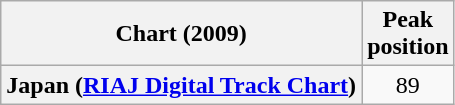<table class="wikitable plainrowheaders" style="text-align:center">
<tr>
<th scope="col">Chart (2009)</th>
<th scope="col">Peak<br>position</th>
</tr>
<tr>
<th scope="row">Japan (<a href='#'>RIAJ Digital Track Chart</a>)</th>
<td>89</td>
</tr>
</table>
